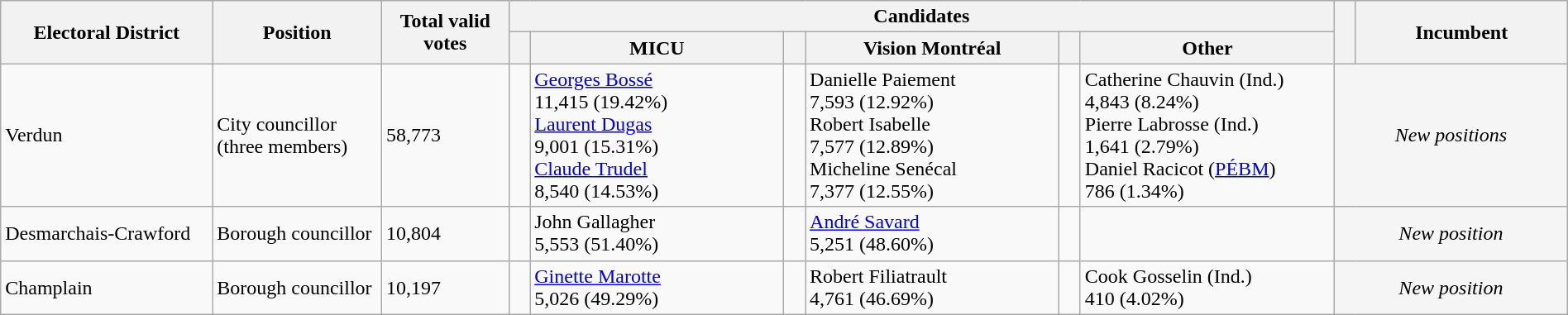<table class="wikitable" width="100%">
<tr>
<th width=10% rowspan=2>Electoral District</th>
<th width=8% rowspan=2>Position</th>
<th width=6% rowspan=2>Total valid votes</th>
<th colspan=6>Candidates</th>
<th width=1% rowspan=2> </th>
<th width=10% rowspan=2>Incumbent</th>
</tr>
<tr>
<th width=1% > </th>
<th width=12% >MICU</th>
<th width=1% > </th>
<th width=12% >Vision Montréal</th>
<th width=1% > </th>
<th width=12% >Other</th>
</tr>
<tr>
<td>Verdun</td>
<td>City councillor<br>(three members)</td>
<td>58,773</td>
<td> </td>
<td><a href='#'>Georges Bossé</a><br>11,415 (19.42%)<br><a href='#'>Laurent Dugas</a><br>9,001 (15.31%)<br><a href='#'>Claude Trudel</a><br>8,540 (14.53%)</td>
<td></td>
<td>Danielle Paiement<br>7,593 (12.92%)<br>Robert Isabelle<br>7,577 (12.89%)<br>Micheline Senécal<br>7,377 (12.55%)</td>
<td></td>
<td>Catherine Chauvin (Ind.)<br>4,843 (8.24%)<br>Pierre Labrosse (Ind.)<br>1,641 (2.79%)<br>Daniel Racicot (<a href='#'>PÉBM</a>)<br>786 (1.34%)</td>
<td colspan="2" style="background:whitesmoke; text-align:center;"><em>New positions</em></td>
</tr>
<tr>
<td>Desmarchais-Crawford</td>
<td>Borough councillor</td>
<td>10,804</td>
<td></td>
<td>John Gallagher<br>5,553 (51.40%)</td>
<td></td>
<td><a href='#'>André Savard</a><br>5,251 (48.60%)</td>
<td></td>
<td></td>
<td colspan="2" style="background:whitesmoke; text-align:center;"><em>New position</em></td>
</tr>
<tr>
<td>Champlain</td>
<td>Borough councillor</td>
<td>10,197</td>
<td> </td>
<td><a href='#'>Ginette Marotte</a><br>5,026 (49.29%)</td>
<td></td>
<td>Robert Filiatrault<br>4,761 (46.69%)</td>
<td></td>
<td>Cook Gosselin (Ind.)<br>410 (4.02%)</td>
<td colspan="2" style="background:whitesmoke; text-align:center;"><em>New position</em></td>
</tr>
</table>
